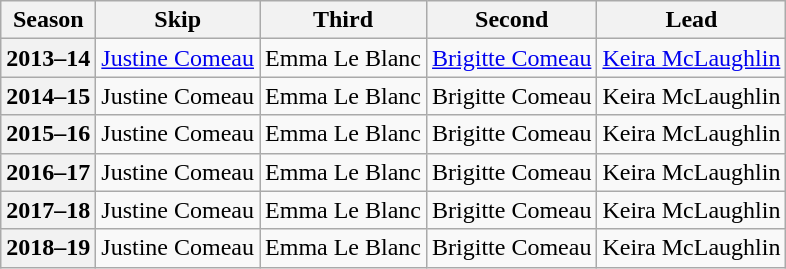<table class="wikitable">
<tr>
<th scope="col">Season</th>
<th scope="col">Skip</th>
<th scope="col">Third</th>
<th scope="col">Second</th>
<th scope="col">Lead</th>
</tr>
<tr>
<th scope="row">2013–14</th>
<td><a href='#'>Justine Comeau</a></td>
<td>Emma Le Blanc</td>
<td><a href='#'>Brigitte Comeau</a></td>
<td><a href='#'>Keira McLaughlin</a></td>
</tr>
<tr>
<th scope="row">2014–15</th>
<td>Justine Comeau</td>
<td>Emma Le Blanc</td>
<td>Brigitte Comeau</td>
<td>Keira McLaughlin</td>
</tr>
<tr>
<th scope="row">2015–16</th>
<td>Justine Comeau</td>
<td>Emma Le Blanc</td>
<td>Brigitte Comeau</td>
<td>Keira McLaughlin</td>
</tr>
<tr>
<th scope="row">2016–17</th>
<td>Justine Comeau</td>
<td>Emma Le Blanc</td>
<td>Brigitte Comeau</td>
<td>Keira McLaughlin</td>
</tr>
<tr>
<th scope="row">2017–18</th>
<td>Justine Comeau</td>
<td>Emma Le Blanc</td>
<td>Brigitte Comeau</td>
<td>Keira McLaughlin</td>
</tr>
<tr>
<th scope="row">2018–19</th>
<td>Justine Comeau</td>
<td>Emma Le Blanc</td>
<td>Brigitte Comeau</td>
<td>Keira McLaughlin</td>
</tr>
</table>
